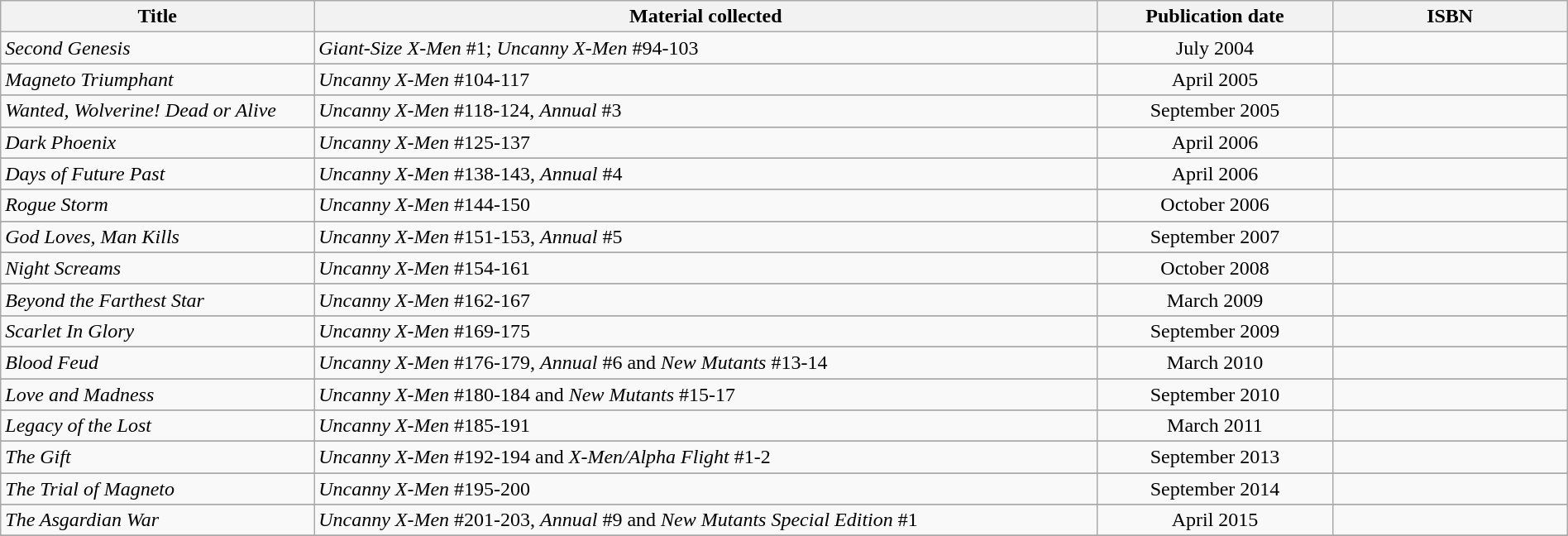<table class="wikitable" width="100%">
<tr>
<th width=20%>Title</th>
<th width=50%>Material collected</th>
<th width=15%>Publication date</th>
<th width=15%>ISBN</th>
</tr>
<tr>
<td><em>Second Genesis</em></td>
<td><em>Giant-Size X-Men</em> #1; <em>Uncanny X-Men</em> #94-103</td>
<td align="center">July 2004</td>
<td align="center"></td>
</tr>
<tr>
</tr>
<tr>
<td><em>Magneto Triumphant</em></td>
<td><em>Uncanny X-Men</em> #104-117</td>
<td align="center">April 2005</td>
<td align="center"></td>
</tr>
<tr>
</tr>
<tr>
<td><em>Wanted, Wolverine! Dead or Alive</em></td>
<td><em>Uncanny X-Men</em> #118-124, <em>Annual</em> #3</td>
<td align="center">September 2005</td>
<td align="center"></td>
</tr>
<tr>
</tr>
<tr>
<td><em>Dark Phoenix</em></td>
<td><em>Uncanny X-Men</em> #125-137</td>
<td align="center">April 2006</td>
<td align="center"></td>
</tr>
<tr>
</tr>
<tr>
<td><em>Days of Future Past</em></td>
<td><em>Uncanny X-Men</em> #138-143, <em>Annual</em> #4</td>
<td align="center">April 2006</td>
<td align="center"></td>
</tr>
<tr>
</tr>
<tr>
<td><em>Rogue Storm</em></td>
<td><em>Uncanny X-Men</em> #144-150</td>
<td align="center">October 2006</td>
<td align="center"></td>
</tr>
<tr>
</tr>
<tr>
<td><em>God Loves, Man Kills</em></td>
<td><em>Uncanny X-Men</em> #151-153, <em>Annual</em> #5</td>
<td align="center">September 2007</td>
<td align="center"></td>
</tr>
<tr>
</tr>
<tr>
<td><em>Night Screams</em></td>
<td><em>Uncanny X-Men</em> #154-161</td>
<td align="center">October 2008</td>
<td align="center"></td>
</tr>
<tr>
</tr>
<tr>
<td><em>Beyond the Farthest Star</em></td>
<td><em>Uncanny X-Men</em> #162-167</td>
<td align="center">March 2009</td>
<td align="center"></td>
</tr>
<tr>
</tr>
<tr>
<td><em>Scarlet In Glory</em></td>
<td><em>Uncanny X-Men</em> #169-175</td>
<td align="center">September 2009</td>
<td align="center"></td>
</tr>
<tr>
</tr>
<tr>
<td><em>Blood Feud</em></td>
<td><em>Uncanny X-Men</em> #176-179, <em>Annual</em> #6 and <em>New Mutants</em> #13-14</td>
<td align="center">March 2010</td>
<td align="center"></td>
</tr>
<tr>
</tr>
<tr>
<td><em>Love and Madness</em></td>
<td><em>Uncanny X-Men</em> #180-184 and <em>New Mutants</em> #15-17</td>
<td align="center">September 2010</td>
<td align="center"></td>
</tr>
<tr>
</tr>
<tr>
<td><em>Legacy of the Lost</em></td>
<td><em>Uncanny X-Men</em> #185-191</td>
<td align="center">March 2011</td>
<td align="center"></td>
</tr>
<tr>
</tr>
<tr>
<td><em>The Gift</em></td>
<td><em>Uncanny X-Men</em> #192-194 and <em>X-Men/Alpha Flight</em> #1-2</td>
<td align="center">September 2013</td>
<td align="center"></td>
</tr>
<tr>
</tr>
<tr>
<td><em>The Trial of Magneto</em></td>
<td><em>Uncanny X-Men</em> #195-200</td>
<td align="center">September 2014</td>
<td align="center"></td>
</tr>
<tr>
</tr>
<tr>
<td><em>The Asgardian War</em></td>
<td><em>Uncanny X-Men</em> #201-203, <em>Annual</em> #9 and <em>New Mutants Special Edition</em> #1</td>
<td align="center">April 2015</td>
<td align="center"></td>
</tr>
<tr>
</tr>
</table>
